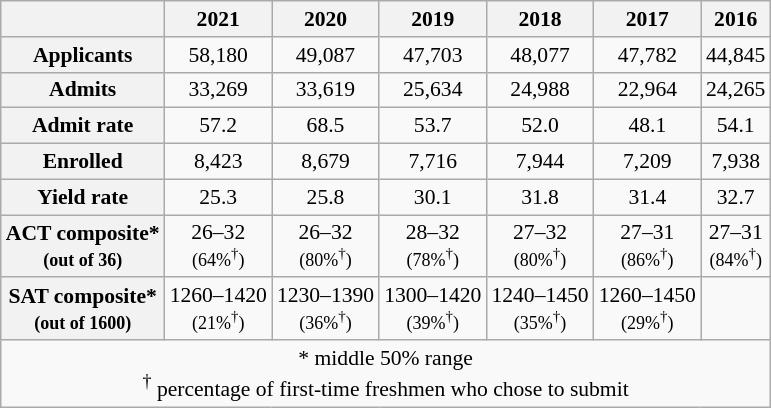<table class="wikitable" style="text-align:center; float:left; font-size:90%; margin:10px;">
<tr>
<th></th>
<th>2021</th>
<th>2020</th>
<th>2019</th>
<th>2018</th>
<th>2017</th>
<th>2016</th>
</tr>
<tr>
<th>Applicants</th>
<td>58,180</td>
<td>49,087</td>
<td>47,703</td>
<td>48,077</td>
<td>47,782</td>
<td>44,845</td>
</tr>
<tr>
<th>Admits</th>
<td>33,269</td>
<td>33,619</td>
<td>25,634</td>
<td>24,988</td>
<td>22,964</td>
<td>24,265</td>
</tr>
<tr>
<th>Admit rate</th>
<td>57.2</td>
<td>68.5</td>
<td>53.7</td>
<td>52.0</td>
<td>48.1</td>
<td>54.1</td>
</tr>
<tr>
<th>Enrolled</th>
<td>8,423</td>
<td>8,679</td>
<td>7,716</td>
<td>7,944</td>
<td>7,209</td>
<td>7,938</td>
</tr>
<tr>
<th>Yield rate</th>
<td>25.3</td>
<td>25.8</td>
<td>30.1</td>
<td>31.8</td>
<td>31.4</td>
<td>32.7</td>
</tr>
<tr>
<th>ACT composite*<br><small>(out of 36)</small></th>
<td>26–32<br><small>(64%<sup>†</sup>)</small></td>
<td>26–32<br><small>(80%<sup>†</sup>)</small></td>
<td>28–32<br><small>(78%<sup>†</sup>)</small></td>
<td>27–32<br><small>(80%<sup>†</sup>)</small></td>
<td>27–31<br><small>(86%<sup>†</sup>)</small></td>
<td>27–31<br><small>(84%<sup>†</sup>)</small></td>
</tr>
<tr>
<th>SAT composite*<br><small>(out of 1600)</small></th>
<td>1260–1420<br><small>(21%<sup>†</sup>)</small></td>
<td>1230–1390<br><small>(36%<sup>†</sup>)</small></td>
<td>1300–1420<br><small>(39%<sup>†</sup>)</small></td>
<td>1240–1450<br><small>(35%<sup>†</sup>)</small></td>
<td>1260–1450<br><small>(29%<sup>†</sup>)</small></td>
<td></td>
</tr>
<tr>
<td colspan=7>* middle 50% range<br> <sup>†</sup> percentage of first-time freshmen who chose to submit</td>
</tr>
</table>
